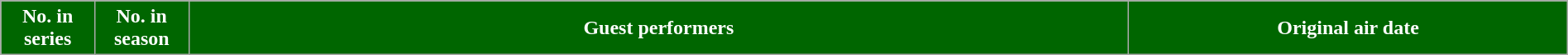<table class="wikitable plainrowheaders" style="width:100%;">
<tr style="color:white">
<th style="background:#006600;" width="6%">No. in<br>series</th>
<th style="background:#006600;" width="6%">No. in<br>season</th>
<th style="background:#006600;" width="60%">Guest performers</th>
<th style="background:#006600;" width="30%">Original air date<br>






</th>
</tr>
</table>
